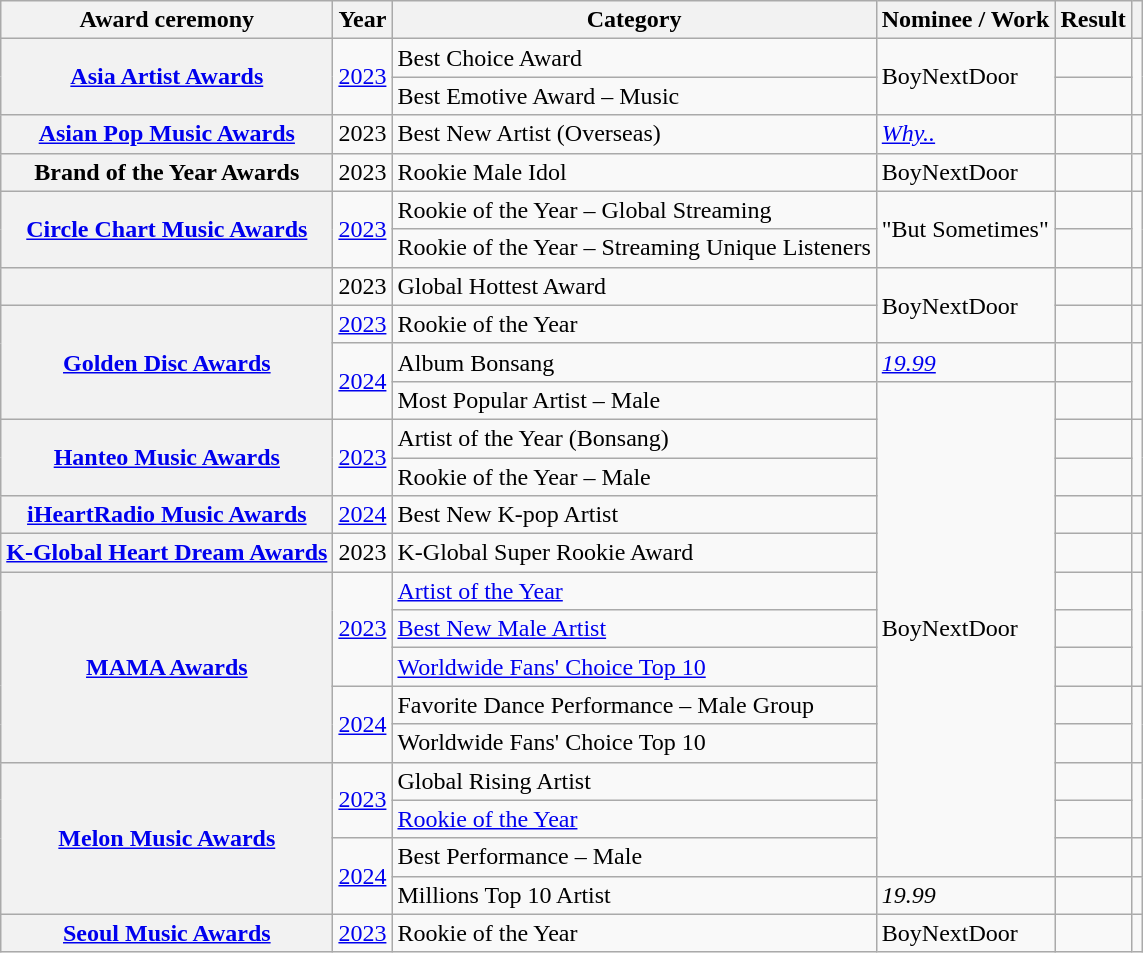<table class="wikitable plainrowheaders sortable">
<tr>
<th scope="col">Award ceremony </th>
<th scope="col">Year</th>
<th scope="col">Category </th>
<th scope="col">Nominee / Work</th>
<th scope="col">Result</th>
<th scope="col" class="unsortable"></th>
</tr>
<tr>
<th scope="row" rowspan="2"><a href='#'>Asia Artist Awards</a></th>
<td rowspan="2" style="text-align:center"><a href='#'>2023</a></td>
<td>Best Choice Award</td>
<td rowspan="2">BoyNextDoor</td>
<td></td>
<td rowspan="2" style="text-align:center"></td>
</tr>
<tr>
<td>Best Emotive Award – Music</td>
<td></td>
</tr>
<tr>
<th scope="row"><a href='#'>Asian Pop Music Awards</a></th>
<td style="text-align:center">2023</td>
<td>Best New Artist (Overseas)</td>
<td><em><a href='#'>Why..</a></em></td>
<td></td>
<td style="text-align:center"></td>
</tr>
<tr>
<th scope="row">Brand of the Year Awards</th>
<td style="text-align:center">2023</td>
<td>Rookie Male Idol</td>
<td>BoyNextDoor</td>
<td></td>
<td style="text-align:center"></td>
</tr>
<tr>
<th scope="row" rowspan="2"><a href='#'>Circle Chart Music Awards</a></th>
<td rowspan="2" style="text-align:center"><a href='#'>2023</a></td>
<td>Rookie of the Year – Global Streaming</td>
<td rowspan="2">"But Sometimes"</td>
<td></td>
<td rowspan="2" style="text-align:center"></td>
</tr>
<tr>
<td>Rookie of the Year – Streaming Unique Listeners</td>
<td></td>
</tr>
<tr>
<th scope="row"></th>
<td style="text-align:center">2023</td>
<td>Global Hottest Award</td>
<td rowspan="2">BoyNextDoor</td>
<td></td>
<td style="text-align:center"></td>
</tr>
<tr>
<th scope="row" rowspan="3"><a href='#'>Golden Disc Awards</a></th>
<td style="text-align:center"><a href='#'>2023</a></td>
<td>Rookie of the Year</td>
<td></td>
<td style="text-align:center"></td>
</tr>
<tr>
<td rowspan="2" style="text-align:center"><a href='#'>2024</a></td>
<td>Album Bonsang</td>
<td><em><a href='#'>19.99</a></em></td>
<td></td>
<td rowspan="2" style="text-align:center"></td>
</tr>
<tr>
<td>Most Popular Artist – Male</td>
<td rowspan="13">BoyNextDoor</td>
<td></td>
</tr>
<tr>
<th scope="row" rowspan="2"><a href='#'>Hanteo Music Awards</a></th>
<td rowspan="2" style="text-align:center"><a href='#'>2023</a></td>
<td>Artist of the Year (Bonsang)</td>
<td></td>
<td rowspan="2" style="text-align:center"></td>
</tr>
<tr>
<td>Rookie of the Year – Male</td>
<td></td>
</tr>
<tr>
<th scope="row"><a href='#'>iHeartRadio Music Awards</a></th>
<td style="text-align:center"><a href='#'>2024</a></td>
<td>Best New K-pop Artist</td>
<td></td>
<td style="text-align:center"></td>
</tr>
<tr>
<th scope="row"><a href='#'>K-Global Heart Dream Awards</a></th>
<td style="text-align:center">2023</td>
<td>K-Global Super Rookie Award</td>
<td></td>
<td style="text-align:center"></td>
</tr>
<tr>
<th scope="row" rowspan="5"><a href='#'>MAMA Awards</a></th>
<td rowspan="3" style="text-align:center"><a href='#'>2023</a></td>
<td><a href='#'>Artist of the Year</a></td>
<td></td>
<td rowspan="3" style="text-align:center"></td>
</tr>
<tr>
<td><a href='#'>Best New Male Artist</a></td>
<td></td>
</tr>
<tr>
<td><a href='#'>Worldwide Fans' Choice Top 10</a></td>
<td></td>
</tr>
<tr>
<td rowspan="2" style="text-align:center"><a href='#'>2024</a></td>
<td>Favorite Dance Performance – Male Group</td>
<td></td>
<td rowspan="2" style="text-align:center"></td>
</tr>
<tr>
<td>Worldwide Fans' Choice Top 10</td>
<td></td>
</tr>
<tr>
<th scope="row" rowspan="4"><a href='#'>Melon Music Awards</a></th>
<td rowspan="2" style="text-align:center"><a href='#'>2023</a></td>
<td>Global Rising Artist</td>
<td></td>
<td rowspan="2" style="text-align:center"></td>
</tr>
<tr>
<td><a href='#'>Rookie of the Year</a></td>
<td></td>
</tr>
<tr>
<td rowspan="2" style="text-align:center"><a href='#'>2024</a></td>
<td>Best Performance – Male</td>
<td></td>
<td style="text-align:center"></td>
</tr>
<tr>
<td>Millions Top 10 Artist</td>
<td><em>19.99</em></td>
<td></td>
<td style="text-align:center"></td>
</tr>
<tr>
<th scope="row"><a href='#'>Seoul Music Awards</a></th>
<td style="text-align:center"><a href='#'>2023</a></td>
<td>Rookie of the Year</td>
<td>BoyNextDoor</td>
<td></td>
<td style="text-align:center"></td>
</tr>
</table>
